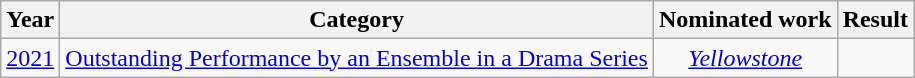<table class="wikitable plainrowheaders" style="text-align:center;">
<tr>
<th>Year</th>
<th>Category</th>
<th>Nominated work</th>
<th>Result</th>
</tr>
<tr>
<td><a href='#'>2021</a></td>
<td><a href='#'>Outstanding Performance by an Ensemble in a Drama Series</a></td>
<td><em><a href='#'>Yellowstone</a></em></td>
<td></td>
</tr>
</table>
